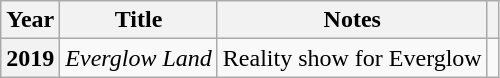<table class="wikitable plainrowheaders">
<tr>
<th scope="col">Year</th>
<th scope="col">Title</th>
<th scope="col">Notes</th>
<th scope="col"></th>
</tr>
<tr>
<th scope="row">2019</th>
<td><em>Everglow Land</em></td>
<td>Reality show for Everglow</td>
<td style="text-align:center"></td>
</tr>
</table>
